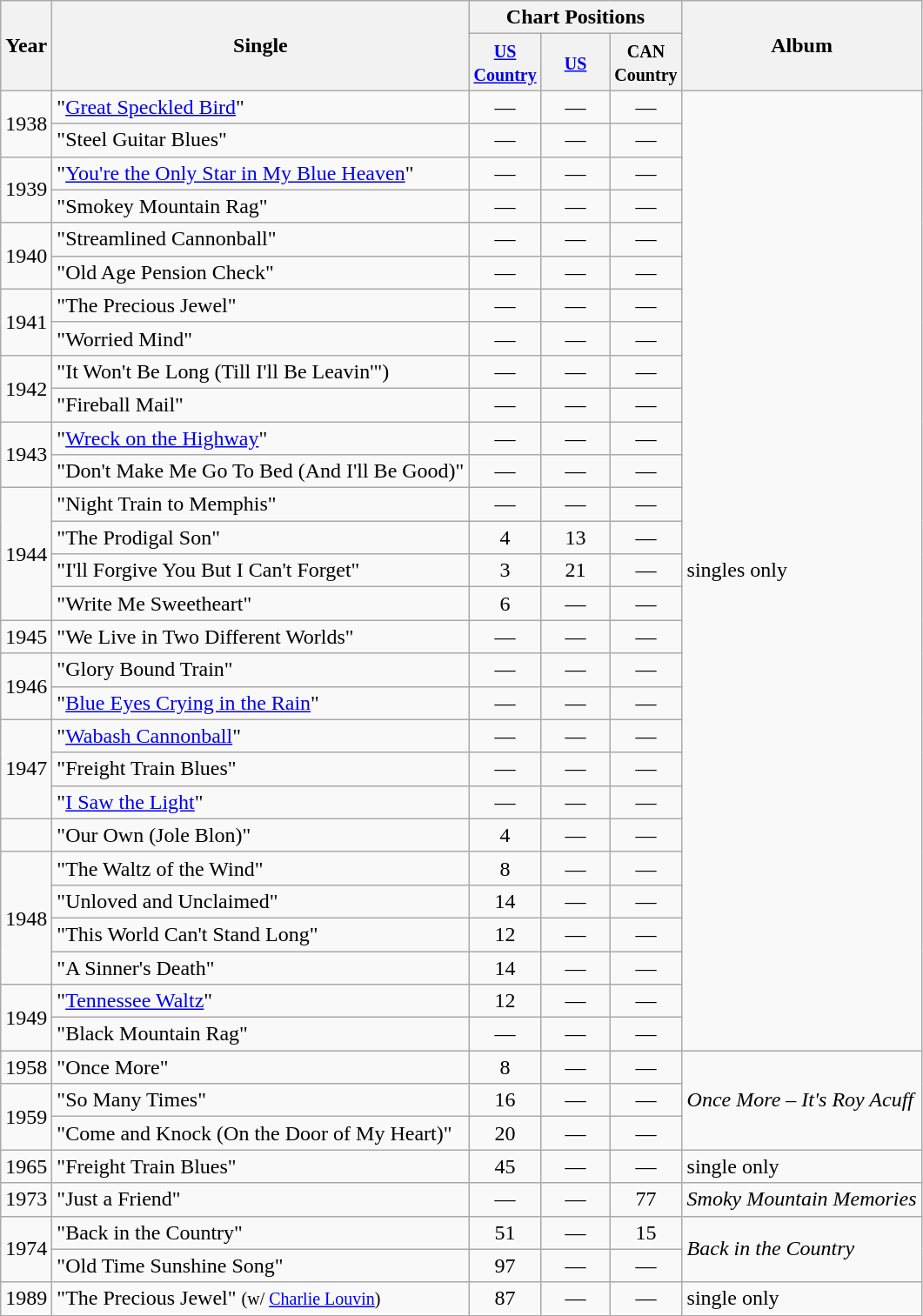<table class="wikitable">
<tr>
<th rowspan="2">Year</th>
<th rowspan="2">Single</th>
<th colspan="3">Chart Positions</th>
<th rowspan="2">Album</th>
</tr>
<tr>
<th style="width:45px;"><small><a href='#'>US Country</a></small></th>
<th style="width:45px;"><small><a href='#'>US</a></small></th>
<th style="width:45px;"><small>CAN Country</small></th>
</tr>
<tr>
<td rowspan="2">1938</td>
<td>"<a href='#'>Great Speckled Bird</a>"</td>
<td style="text-align:center;">—</td>
<td style="text-align:center;">—</td>
<td style="text-align:center;">—</td>
<td rowspan="29">singles only</td>
</tr>
<tr>
<td>"Steel Guitar Blues"</td>
<td style="text-align:center;">—</td>
<td style="text-align:center;">—</td>
<td style="text-align:center;">—</td>
</tr>
<tr>
<td rowspan="2">1939</td>
<td>"<a href='#'>You're the Only Star in My Blue Heaven</a>"</td>
<td style="text-align:center;">—</td>
<td style="text-align:center;">—</td>
<td style="text-align:center;">—</td>
</tr>
<tr>
<td>"Smokey Mountain Rag"</td>
<td style="text-align:center;">—</td>
<td style="text-align:center;">—</td>
<td style="text-align:center;">—</td>
</tr>
<tr>
<td rowspan="2">1940</td>
<td>"Streamlined Cannonball"</td>
<td style="text-align:center;">—</td>
<td style="text-align:center;">—</td>
<td style="text-align:center;">—</td>
</tr>
<tr>
<td>"Old Age Pension Check"</td>
<td style="text-align:center;">—</td>
<td style="text-align:center;">—</td>
<td style="text-align:center;">—</td>
</tr>
<tr>
<td rowspan="2">1941</td>
<td>"The Precious Jewel"</td>
<td style="text-align:center;">—</td>
<td style="text-align:center;">—</td>
<td style="text-align:center;">—</td>
</tr>
<tr>
<td>"Worried Mind"</td>
<td style="text-align:center;">—</td>
<td style="text-align:center;">—</td>
<td style="text-align:center;">—</td>
</tr>
<tr>
<td rowspan="2">1942</td>
<td>"It Won't Be Long (Till I'll Be Leavin'")</td>
<td style="text-align:center;">—</td>
<td style="text-align:center;">—</td>
<td style="text-align:center;">—</td>
</tr>
<tr>
<td>"Fireball Mail"</td>
<td style="text-align:center;">—</td>
<td style="text-align:center;">—</td>
<td style="text-align:center;">—</td>
</tr>
<tr>
<td rowspan="2">1943</td>
<td>"<a href='#'>Wreck on the Highway</a>"</td>
<td style="text-align:center;">—</td>
<td style="text-align:center;">—</td>
<td style="text-align:center;">—</td>
</tr>
<tr>
<td>"Don't Make Me Go To Bed (And I'll Be Good)"</td>
<td style="text-align:center;">—</td>
<td style="text-align:center;">—</td>
<td style="text-align:center;">—</td>
</tr>
<tr>
<td rowspan="4">1944</td>
<td>"Night Train to Memphis"</td>
<td style="text-align:center;">—</td>
<td style="text-align:center;">—</td>
<td style="text-align:center;">—</td>
</tr>
<tr>
<td>"The Prodigal Son"</td>
<td style="text-align:center;">4</td>
<td style="text-align:center;">13</td>
<td style="text-align:center;">—</td>
</tr>
<tr>
<td>"I'll Forgive You But I Can't Forget"</td>
<td style="text-align:center;">3</td>
<td style="text-align:center;">21</td>
<td style="text-align:center;">—</td>
</tr>
<tr>
<td>"Write Me Sweetheart"</td>
<td style="text-align:center;">6</td>
<td style="text-align:center;">—</td>
<td style="text-align:center;">—</td>
</tr>
<tr>
<td>1945</td>
<td>"We Live in Two Different Worlds"</td>
<td style="text-align:center;">—</td>
<td style="text-align:center;">—</td>
<td style="text-align:center;">—</td>
</tr>
<tr>
<td rowspan="2">1946</td>
<td>"Glory Bound Train"</td>
<td style="text-align:center;">—</td>
<td style="text-align:center;">—</td>
<td style="text-align:center;">—</td>
</tr>
<tr>
<td>"<a href='#'>Blue Eyes Crying in the Rain</a>"</td>
<td style="text-align:center;">—</td>
<td style="text-align:center;">—</td>
<td style="text-align:center;">—</td>
</tr>
<tr>
<td rowspan="3">1947</td>
<td>"<a href='#'>Wabash Cannonball</a>"</td>
<td style="text-align:center;">—</td>
<td style="text-align:center;">—</td>
<td style="text-align:center;">—</td>
</tr>
<tr>
<td>"Freight Train Blues"</td>
<td style="text-align:center;">—</td>
<td style="text-align:center;">—</td>
<td style="text-align:center;">—</td>
</tr>
<tr>
<td>"<a href='#'>I Saw the Light</a>"</td>
<td style="text-align:center;">—</td>
<td style="text-align:center;">—</td>
<td style="text-align:center;">—</td>
</tr>
<tr>
<td></td>
<td>"Our Own (Jole Blon)"</td>
<td style="text-align:center;">4</td>
<td style="text-align:center;">—</td>
<td style="text-align:center;">—</td>
</tr>
<tr>
<td rowspan="4">1948</td>
<td>"The Waltz of the Wind"</td>
<td style="text-align:center;">8</td>
<td style="text-align:center;">—</td>
<td style="text-align:center;">—</td>
</tr>
<tr>
<td>"Unloved and Unclaimed"</td>
<td style="text-align:center;">14</td>
<td style="text-align:center;">—</td>
<td style="text-align:center;">—</td>
</tr>
<tr>
<td>"This World Can't Stand Long"</td>
<td style="text-align:center;">12</td>
<td style="text-align:center;">—</td>
<td style="text-align:center;">—</td>
</tr>
<tr>
<td>"A Sinner's Death"</td>
<td style="text-align:center;">14</td>
<td style="text-align:center;">—</td>
<td style="text-align:center;">—</td>
</tr>
<tr>
<td rowspan="2">1949</td>
<td>"<a href='#'>Tennessee Waltz</a>"</td>
<td style="text-align:center;">12</td>
<td style="text-align:center;">—</td>
<td style="text-align:center;">—</td>
</tr>
<tr>
<td>"Black Mountain Rag"</td>
<td style="text-align:center;">—</td>
<td style="text-align:center;">—</td>
<td style="text-align:center;">—</td>
</tr>
<tr>
<td>1958</td>
<td>"Once More"</td>
<td style="text-align:center;">8</td>
<td style="text-align:center;">—</td>
<td style="text-align:center;">—</td>
<td rowspan="3"><em>Once More – It's Roy Acuff</em></td>
</tr>
<tr>
<td rowspan="2">1959</td>
<td>"So Many Times"</td>
<td style="text-align:center;">16</td>
<td style="text-align:center;">—</td>
<td style="text-align:center;">—</td>
</tr>
<tr>
<td>"Come and Knock (On the Door of My Heart)"</td>
<td style="text-align:center;">20</td>
<td style="text-align:center;">—</td>
<td style="text-align:center;">—</td>
</tr>
<tr>
<td>1965</td>
<td>"Freight Train Blues"</td>
<td style="text-align:center;">45</td>
<td style="text-align:center;">—</td>
<td style="text-align:center;">—</td>
<td>single only</td>
</tr>
<tr>
<td>1973</td>
<td>"Just a Friend"</td>
<td style="text-align:center;">—</td>
<td style="text-align:center;">—</td>
<td style="text-align:center;">77</td>
<td><em>Smoky Mountain Memories</em></td>
</tr>
<tr>
<td rowspan="2">1974</td>
<td>"Back in the Country"</td>
<td style="text-align:center;">51</td>
<td style="text-align:center;">—</td>
<td style="text-align:center;">15</td>
<td rowspan="2"><em>Back in the Country</em></td>
</tr>
<tr>
<td>"Old Time Sunshine Song"</td>
<td style="text-align:center;">97</td>
<td style="text-align:center;">—</td>
<td style="text-align:center;">—</td>
</tr>
<tr>
<td>1989</td>
<td>"The Precious Jewel" <small>(w/ <a href='#'>Charlie Louvin</a>)</small></td>
<td style="text-align:center;">87</td>
<td style="text-align:center;">—</td>
<td style="text-align:center;">—</td>
<td>single only</td>
</tr>
</table>
